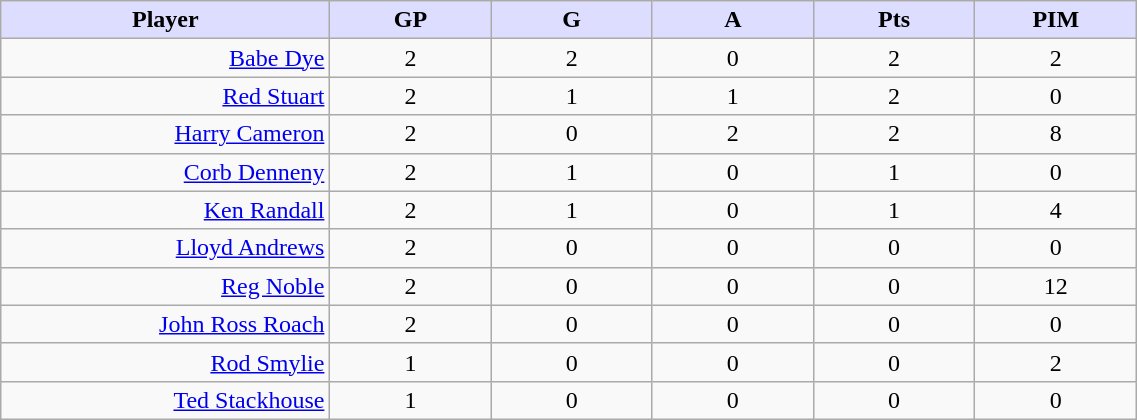<table style="width:60%;" class="wikitable sortable">
<tr style="text-align:center;">
<th style="background:#ddf; width:10%;">Player</th>
<th style="background:#ddf; width:5%;">GP</th>
<th style="background:#ddf; width:5%;">G</th>
<th style="background:#ddf; width:5%;">A</th>
<th style="background:#ddf; width:5%;">Pts</th>
<th style="background:#ddf; width:5%;">PIM</th>
</tr>
<tr style="text-align:center;">
<td style="text-align:right;"><a href='#'>Babe Dye</a></td>
<td>2</td>
<td>2</td>
<td>0</td>
<td>2</td>
<td>2</td>
</tr>
<tr style="text-align:center;">
<td style="text-align:right;"><a href='#'>Red Stuart</a></td>
<td>2</td>
<td>1</td>
<td>1</td>
<td>2</td>
<td>0</td>
</tr>
<tr style="text-align:center;">
<td style="text-align:right;"><a href='#'>Harry Cameron</a></td>
<td>2</td>
<td>0</td>
<td>2</td>
<td>2</td>
<td>8</td>
</tr>
<tr style="text-align:center;">
<td style="text-align:right;"><a href='#'>Corb Denneny</a></td>
<td>2</td>
<td>1</td>
<td>0</td>
<td>1</td>
<td>0</td>
</tr>
<tr style="text-align:center;">
<td style="text-align:right;"><a href='#'>Ken Randall</a></td>
<td>2</td>
<td>1</td>
<td>0</td>
<td>1</td>
<td>4</td>
</tr>
<tr style="text-align:center;">
<td style="text-align:right;"><a href='#'>Lloyd Andrews</a></td>
<td>2</td>
<td>0</td>
<td>0</td>
<td>0</td>
<td>0</td>
</tr>
<tr style="text-align:center;">
<td style="text-align:right;"><a href='#'>Reg Noble</a></td>
<td>2</td>
<td>0</td>
<td>0</td>
<td>0</td>
<td>12</td>
</tr>
<tr style="text-align:center;">
<td style="text-align:right;"><a href='#'>John Ross Roach</a></td>
<td>2</td>
<td>0</td>
<td>0</td>
<td>0</td>
<td>0</td>
</tr>
<tr style="text-align:center;">
<td style="text-align:right;"><a href='#'>Rod Smylie</a></td>
<td>1</td>
<td>0</td>
<td>0</td>
<td>0</td>
<td>2</td>
</tr>
<tr style="text-align:center;">
<td style="text-align:right;"><a href='#'>Ted Stackhouse</a></td>
<td>1</td>
<td>0</td>
<td>0</td>
<td>0</td>
<td>0</td>
</tr>
</table>
